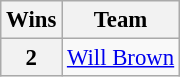<table class="wikitable" style="font-size: 95%;">
<tr>
<th>Wins</th>
<th>Team</th>
</tr>
<tr>
<th>2</th>
<td><a href='#'>Will Brown</a></td>
</tr>
</table>
